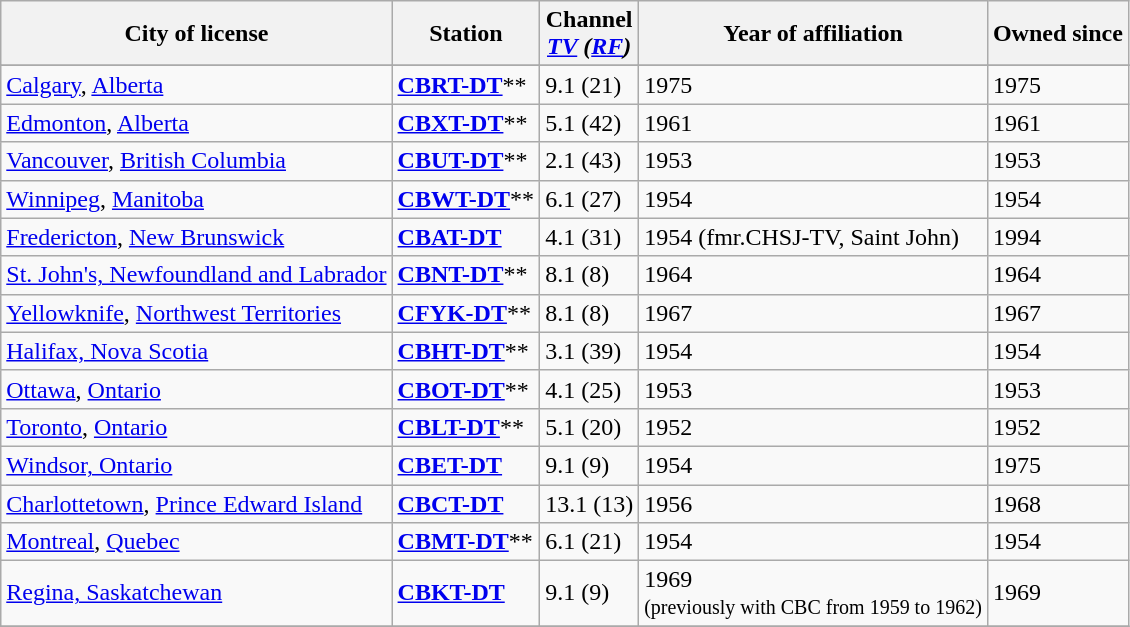<table class="wikitable unsortable">
<tr>
<th>City of license</th>
<th>Station</th>
<th>Channel<br><strong><em><a href='#'>TV</a> (<a href='#'>RF</a>)</em></strong></th>
<th>Year of affiliation</th>
<th>Owned since</th>
</tr>
<tr style="vertical-align: top; text-align: left;">
</tr>
<tr>
<td><a href='#'>Calgary</a>, <a href='#'>Alberta</a></td>
<td><strong><a href='#'>CBRT-DT</a></strong>**</td>
<td>9.1 (21)</td>
<td>1975</td>
<td>1975</td>
</tr>
<tr>
<td><a href='#'>Edmonton</a>, <a href='#'>Alberta</a></td>
<td><strong><a href='#'>CBXT-DT</a></strong>**</td>
<td>5.1 (42)</td>
<td>1961</td>
<td>1961</td>
</tr>
<tr>
<td><a href='#'>Vancouver</a>, <a href='#'>British Columbia</a></td>
<td><strong><a href='#'>CBUT-DT</a></strong>**</td>
<td>2.1 (43)</td>
<td>1953</td>
<td>1953</td>
</tr>
<tr>
<td><a href='#'>Winnipeg</a>, <a href='#'>Manitoba</a></td>
<td><strong><a href='#'>CBWT-DT</a></strong>**</td>
<td>6.1 (27)</td>
<td>1954</td>
<td>1954</td>
</tr>
<tr>
<td><a href='#'>Fredericton</a>, <a href='#'>New Brunswick</a></td>
<td><strong><a href='#'>CBAT-DT</a></strong></td>
<td>4.1 (31)</td>
<td>1954 (fmr.CHSJ-TV, Saint John)</td>
<td>1994</td>
</tr>
<tr>
<td><a href='#'>St. John's, Newfoundland and Labrador</a></td>
<td><strong><a href='#'>CBNT-DT</a></strong>**</td>
<td>8.1 (8)</td>
<td>1964</td>
<td>1964</td>
</tr>
<tr>
<td><a href='#'>Yellowknife</a>, <a href='#'>Northwest Territories</a></td>
<td><strong><a href='#'>CFYK-DT</a></strong>**</td>
<td>8.1 (8)</td>
<td>1967</td>
<td>1967</td>
</tr>
<tr>
<td><a href='#'>Halifax, Nova Scotia</a></td>
<td><strong><a href='#'>CBHT-DT</a></strong>**</td>
<td>3.1 (39)</td>
<td>1954</td>
<td>1954</td>
</tr>
<tr>
<td><a href='#'>Ottawa</a>, <a href='#'>Ontario</a></td>
<td><strong><a href='#'>CBOT-DT</a></strong>**</td>
<td>4.1 (25)</td>
<td>1953</td>
<td>1953</td>
</tr>
<tr>
<td><a href='#'>Toronto</a>, <a href='#'>Ontario</a></td>
<td><strong><a href='#'>CBLT-DT</a></strong>**</td>
<td>5.1 (20)</td>
<td>1952</td>
<td>1952</td>
</tr>
<tr>
<td><a href='#'>Windsor, Ontario</a></td>
<td><strong><a href='#'>CBET-DT</a></strong></td>
<td>9.1 (9)</td>
<td>1954</td>
<td>1975</td>
</tr>
<tr>
<td><a href='#'>Charlottetown</a>, <a href='#'>Prince Edward Island</a></td>
<td><strong><a href='#'>CBCT-DT</a></strong></td>
<td>13.1 (13)</td>
<td>1956</td>
<td>1968</td>
</tr>
<tr>
<td><a href='#'>Montreal</a>, <a href='#'>Quebec</a></td>
<td><strong><a href='#'>CBMT-DT</a></strong>**</td>
<td>6.1 (21)</td>
<td>1954</td>
<td>1954</td>
</tr>
<tr>
<td><a href='#'>Regina, Saskatchewan</a></td>
<td><strong><a href='#'>CBKT-DT</a></strong></td>
<td>9.1 (9)</td>
<td>1969<br><small>(previously with CBC from 1959 to 1962)</small></td>
<td>1969</td>
</tr>
<tr>
</tr>
</table>
